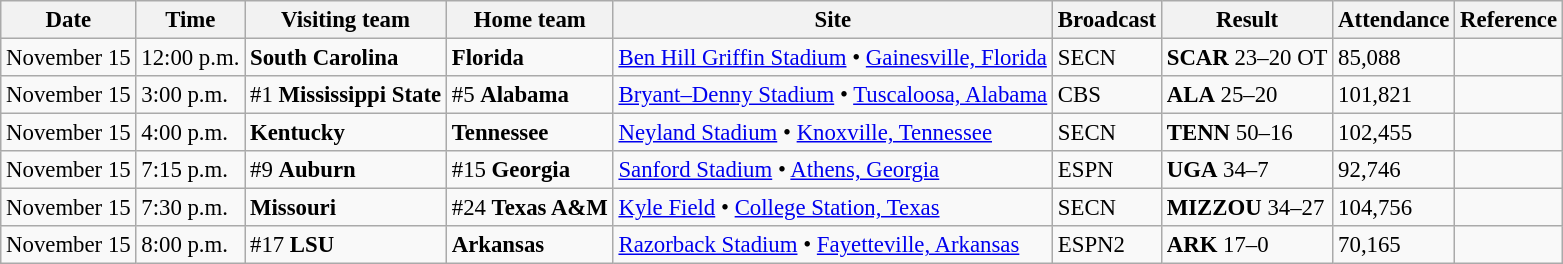<table class="wikitable" style="font-size:95%;">
<tr>
<th>Date</th>
<th>Time</th>
<th>Visiting team</th>
<th>Home team</th>
<th>Site</th>
<th>Broadcast</th>
<th>Result</th>
<th>Attendance</th>
<th class="unsortable">Reference</th>
</tr>
<tr bgcolor=>
<td>November 15</td>
<td>12:00 p.m.</td>
<td><strong>South Carolina</strong></td>
<td><strong>Florida</strong></td>
<td><a href='#'>Ben Hill Griffin Stadium</a> • <a href='#'>Gainesville, Florida</a></td>
<td>SECN</td>
<td><strong>SCAR</strong> 23–20 OT</td>
<td>85,088</td>
<td></td>
</tr>
<tr bgcolor=>
<td>November 15</td>
<td>3:00 p.m.</td>
<td>#1 <strong>Mississippi State</strong></td>
<td>#5 <strong>Alabama</strong></td>
<td><a href='#'>Bryant–Denny Stadium</a> • <a href='#'>Tuscaloosa, Alabama</a></td>
<td>CBS</td>
<td><strong>ALA</strong> 25–20</td>
<td>101,821</td>
<td></td>
</tr>
<tr bgcolor=>
<td>November 15</td>
<td>4:00 p.m.</td>
<td><strong>Kentucky</strong></td>
<td><strong>Tennessee</strong></td>
<td><a href='#'>Neyland Stadium</a> • <a href='#'>Knoxville, Tennessee</a></td>
<td>SECN</td>
<td><strong>TENN</strong> 50–16</td>
<td>102,455</td>
<td></td>
</tr>
<tr bgcolor=>
<td>November 15</td>
<td>7:15 p.m.</td>
<td>#9 <strong>Auburn</strong></td>
<td>#15 <strong>Georgia</strong></td>
<td><a href='#'>Sanford Stadium</a> • <a href='#'>Athens, Georgia</a></td>
<td>ESPN</td>
<td><strong>UGA</strong> 34–7</td>
<td>92,746</td>
<td></td>
</tr>
<tr bgcolor=>
<td>November 15</td>
<td>7:30 p.m.</td>
<td><strong>Missouri</strong></td>
<td>#24 <strong>Texas A&M</strong></td>
<td><a href='#'>Kyle Field</a> • <a href='#'>College Station, Texas</a></td>
<td>SECN</td>
<td><strong>MIZZOU</strong> 34–27</td>
<td>104,756</td>
<td></td>
</tr>
<tr bgcolor=>
<td>November 15</td>
<td>8:00 p.m.</td>
<td>#17 <strong>LSU</strong></td>
<td><strong>Arkansas</strong></td>
<td><a href='#'>Razorback Stadium</a> • <a href='#'>Fayetteville, Arkansas</a></td>
<td>ESPN2</td>
<td><strong>ARK</strong> 17–0</td>
<td>70,165</td>
<td></td>
</tr>
</table>
